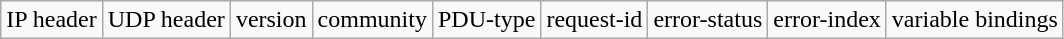<table class="wikitable">
<tr>
<td>IP header</td>
<td>UDP header</td>
<td>version</td>
<td>community</td>
<td>PDU-type</td>
<td>request-id</td>
<td>error-status</td>
<td>error-index</td>
<td>variable bindings</td>
</tr>
</table>
